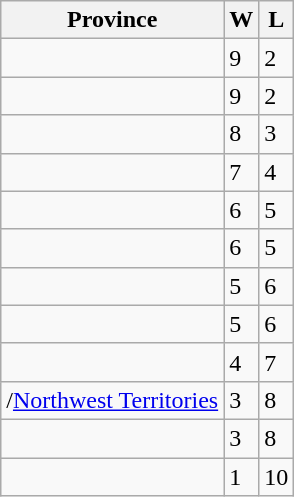<table class="wikitable">
<tr>
<th>Province</th>
<th>W</th>
<th>L</th>
</tr>
<tr>
<td></td>
<td>9</td>
<td>2</td>
</tr>
<tr>
<td></td>
<td>9</td>
<td>2</td>
</tr>
<tr>
<td></td>
<td>8</td>
<td>3</td>
</tr>
<tr>
<td></td>
<td>7</td>
<td>4</td>
</tr>
<tr>
<td></td>
<td>6</td>
<td>5</td>
</tr>
<tr>
<td></td>
<td>6</td>
<td>5</td>
</tr>
<tr>
<td></td>
<td>5</td>
<td>6</td>
</tr>
<tr>
<td></td>
<td>5</td>
<td>6</td>
</tr>
<tr>
<td></td>
<td>4</td>
<td>7</td>
</tr>
<tr>
<td>/<a href='#'>Northwest Territories</a></td>
<td>3</td>
<td>8</td>
</tr>
<tr>
<td></td>
<td>3</td>
<td>8</td>
</tr>
<tr>
<td></td>
<td>1</td>
<td>10</td>
</tr>
</table>
